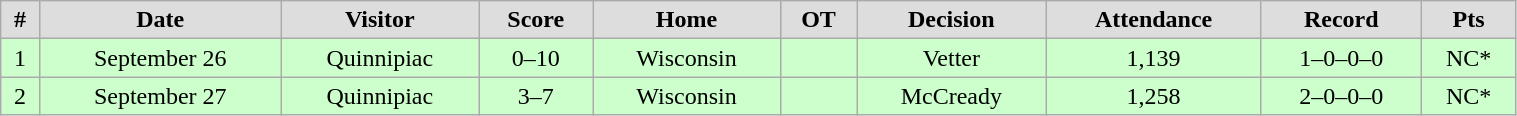<table class="wikitable" width="80%">
<tr align="center"  bgcolor="#dddddd">
<td><strong>#</strong></td>
<td><strong>Date</strong></td>
<td><strong>Visitor</strong></td>
<td><strong>Score</strong></td>
<td><strong>Home</strong></td>
<td><strong>OT</strong></td>
<td><strong>Decision</strong></td>
<td><strong>Attendance</strong></td>
<td><strong>Record</strong></td>
<td><strong>Pts</strong></td>
</tr>
<tr align="center" bgcolor="ccffcc">
<td>1</td>
<td>September 26</td>
<td>Quinnipiac</td>
<td>0–10</td>
<td>Wisconsin</td>
<td></td>
<td>Vetter</td>
<td>1,139</td>
<td>1–0–0–0</td>
<td>NC*</td>
</tr>
<tr align="center" bgcolor="ccffcc">
<td>2</td>
<td>September 27</td>
<td>Quinnipiac</td>
<td>3–7</td>
<td>Wisconsin</td>
<td></td>
<td>McCready</td>
<td>1,258</td>
<td>2–0–0–0</td>
<td>NC*</td>
</tr>
</table>
